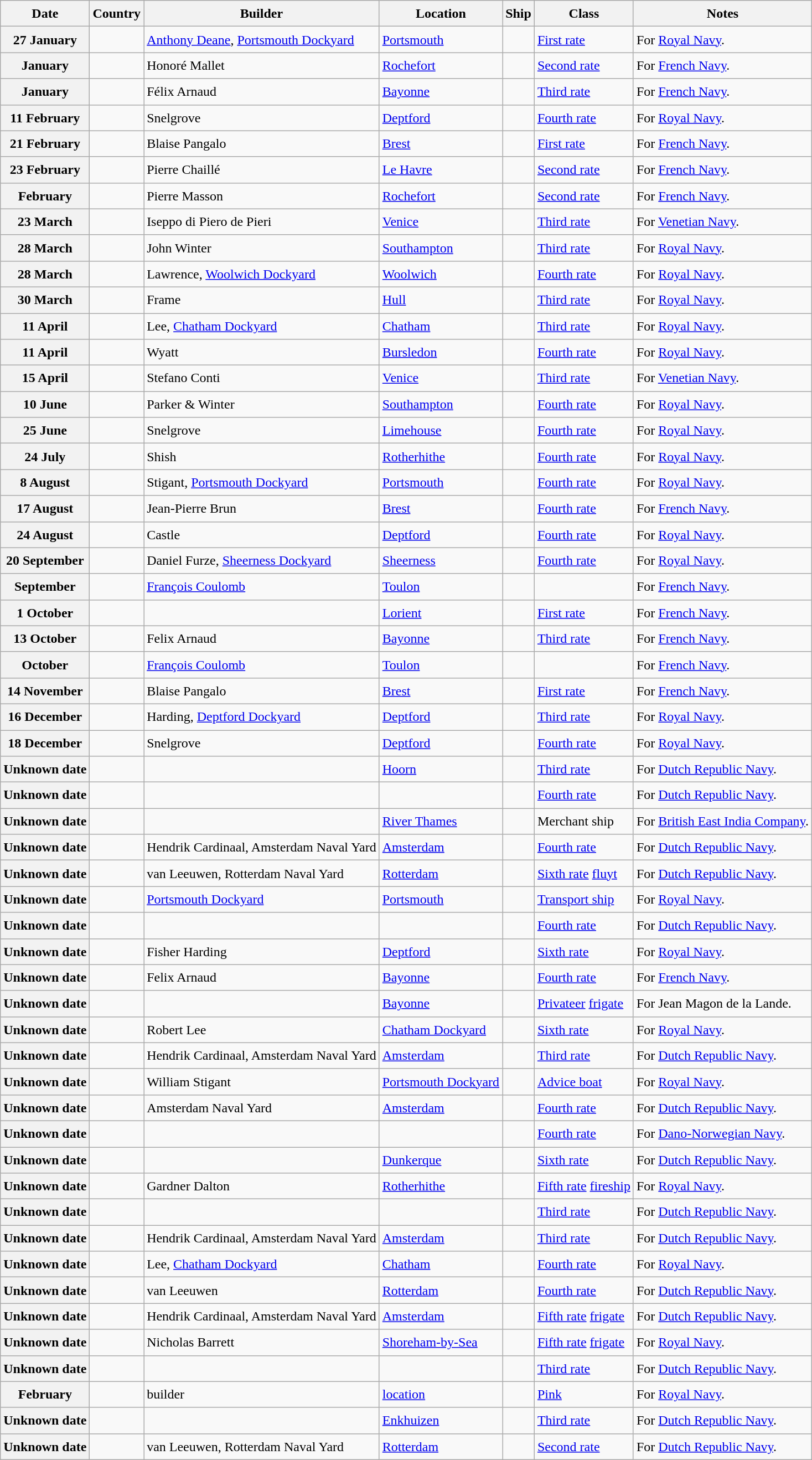<table class="wikitable sortable" style="font-size:1.00em; line-height:1.5em;">
<tr>
<th>Date</th>
<th>Country</th>
<th>Builder</th>
<th>Location</th>
<th>Ship</th>
<th>Class</th>
<th>Notes</th>
</tr>
<tr ---->
<th>27 January</th>
<td></td>
<td><a href='#'>Anthony Deane</a>, <a href='#'>Portsmouth Dockyard</a></td>
<td><a href='#'>Portsmouth</a></td>
<td><strong></strong></td>
<td><a href='#'>First rate</a></td>
<td>For <a href='#'>Royal Navy</a>.</td>
</tr>
<tr ---->
<th>January</th>
<td></td>
<td>Honoré Mallet</td>
<td><a href='#'>Rochefort</a></td>
<td><strong></strong></td>
<td><a href='#'>Second rate</a></td>
<td>For <a href='#'>French Navy</a>.</td>
</tr>
<tr ---->
<th>January</th>
<td></td>
<td>Félix Arnaud</td>
<td><a href='#'>Bayonne</a></td>
<td><strong></strong></td>
<td><a href='#'>Third rate</a></td>
<td>For <a href='#'>French Navy</a>.</td>
</tr>
<tr ---->
<th>11 February</th>
<td></td>
<td>Snelgrove</td>
<td><a href='#'>Deptford</a></td>
<td><strong></strong></td>
<td><a href='#'>Fourth rate</a></td>
<td>For <a href='#'>Royal Navy</a>.</td>
</tr>
<tr ---->
<th>21 February</th>
<td></td>
<td>Blaise Pangalo</td>
<td><a href='#'>Brest</a></td>
<td><strong></strong></td>
<td><a href='#'>First rate</a></td>
<td>For <a href='#'>French Navy</a>.</td>
</tr>
<tr ---->
<th>23 February</th>
<td></td>
<td>Pierre Chaillé</td>
<td><a href='#'>Le Havre</a></td>
<td><strong></strong></td>
<td><a href='#'>Second rate</a></td>
<td>For <a href='#'>French Navy</a>.</td>
</tr>
<tr ---->
<th>February</th>
<td></td>
<td>Pierre Masson</td>
<td><a href='#'>Rochefort</a></td>
<td><strong></strong></td>
<td><a href='#'>Second rate</a></td>
<td>For <a href='#'>French Navy</a>.</td>
</tr>
<tr ---->
<th>23 March</th>
<td></td>
<td>Iseppo di Piero de Pieri</td>
<td><a href='#'>Venice</a></td>
<td><strong></strong></td>
<td><a href='#'>Third rate</a></td>
<td>For <a href='#'>Venetian Navy</a>.</td>
</tr>
<tr ---->
<th>28 March</th>
<td></td>
<td>John Winter</td>
<td><a href='#'>Southampton</a></td>
<td><strong></strong></td>
<td><a href='#'>Third rate</a></td>
<td>For <a href='#'>Royal Navy</a>.</td>
</tr>
<tr ---->
<th>28 March</th>
<td></td>
<td>Lawrence, <a href='#'>Woolwich Dockyard</a></td>
<td><a href='#'>Woolwich</a></td>
<td><strong></strong></td>
<td><a href='#'>Fourth rate</a></td>
<td>For <a href='#'>Royal Navy</a>.</td>
</tr>
<tr ---->
<th>30 March</th>
<td></td>
<td>Frame</td>
<td><a href='#'>Hull</a></td>
<td><strong></strong></td>
<td><a href='#'>Third rate</a></td>
<td>For <a href='#'>Royal Navy</a>.</td>
</tr>
<tr ---->
<th>11 April</th>
<td></td>
<td>Lee, <a href='#'>Chatham Dockyard</a></td>
<td><a href='#'>Chatham</a></td>
<td><strong></strong></td>
<td><a href='#'>Third rate</a></td>
<td>For <a href='#'>Royal Navy</a>.</td>
</tr>
<tr ---->
<th>11 April</th>
<td></td>
<td>Wyatt</td>
<td><a href='#'>Bursledon</a></td>
<td><strong></strong></td>
<td><a href='#'>Fourth rate</a></td>
<td>For <a href='#'>Royal Navy</a>.</td>
</tr>
<tr ---->
<th>15 April</th>
<td></td>
<td>Stefano Conti</td>
<td><a href='#'>Venice</a></td>
<td><strong></strong></td>
<td><a href='#'>Third rate</a></td>
<td>For <a href='#'>Venetian Navy</a>.</td>
</tr>
<tr ---->
<th>10 June</th>
<td></td>
<td>Parker & Winter</td>
<td><a href='#'>Southampton</a></td>
<td><strong></strong></td>
<td><a href='#'>Fourth rate</a></td>
<td>For <a href='#'>Royal Navy</a>.</td>
</tr>
<tr ---->
<th>25 June</th>
<td></td>
<td>Snelgrove</td>
<td><a href='#'>Limehouse</a></td>
<td><strong></strong></td>
<td><a href='#'>Fourth rate</a></td>
<td>For <a href='#'>Royal Navy</a>.</td>
</tr>
<tr ---->
<th>24 July</th>
<td></td>
<td>Shish</td>
<td><a href='#'>Rotherhithe</a></td>
<td><strong></strong></td>
<td><a href='#'>Fourth rate</a></td>
<td>For <a href='#'>Royal Navy</a>.</td>
</tr>
<tr ---->
<th>8 August</th>
<td></td>
<td>Stigant, <a href='#'>Portsmouth Dockyard</a></td>
<td><a href='#'>Portsmouth</a></td>
<td><strong></strong></td>
<td><a href='#'>Fourth rate</a></td>
<td>For <a href='#'>Royal Navy</a>.</td>
</tr>
<tr ---->
<th>17 August</th>
<td></td>
<td>Jean-Pierre Brun</td>
<td><a href='#'>Brest</a></td>
<td><strong></strong></td>
<td><a href='#'>Fourth rate</a></td>
<td>For <a href='#'>French Navy</a>.</td>
</tr>
<tr ---->
<th>24 August</th>
<td></td>
<td>Castle</td>
<td><a href='#'>Deptford</a></td>
<td><strong></strong></td>
<td><a href='#'>Fourth rate</a></td>
<td>For <a href='#'>Royal Navy</a>.</td>
</tr>
<tr ---->
<th>20 September</th>
<td></td>
<td>Daniel Furze, <a href='#'>Sheerness Dockyard</a></td>
<td><a href='#'>Sheerness</a></td>
<td><strong></strong></td>
<td><a href='#'>Fourth rate</a></td>
<td>For <a href='#'>Royal Navy</a>.</td>
</tr>
<tr ---->
<th>September</th>
<td></td>
<td><a href='#'>François Coulomb</a></td>
<td><a href='#'>Toulon</a></td>
<td><strong></strong></td>
<td></td>
<td>For <a href='#'>French Navy</a>.</td>
</tr>
<tr ---->
<th>1 October</th>
<td></td>
<td></td>
<td><a href='#'>Lorient</a></td>
<td><strong></strong></td>
<td><a href='#'>First rate</a></td>
<td>For <a href='#'>French Navy</a>.</td>
</tr>
<tr ---->
<th>13 October</th>
<td></td>
<td>Felix Arnaud</td>
<td><a href='#'>Bayonne</a></td>
<td><strong></strong></td>
<td><a href='#'>Third rate</a></td>
<td>For <a href='#'>French Navy</a>.</td>
</tr>
<tr ---->
<th>October</th>
<td></td>
<td><a href='#'>François Coulomb</a></td>
<td><a href='#'>Toulon</a></td>
<td><strong></strong></td>
<td></td>
<td>For <a href='#'>French Navy</a>.</td>
</tr>
<tr ---->
<th>14 November</th>
<td></td>
<td>Blaise Pangalo</td>
<td><a href='#'>Brest</a></td>
<td><strong></strong></td>
<td><a href='#'>First rate</a></td>
<td>For <a href='#'>French Navy</a>.</td>
</tr>
<tr ---->
<th>16 December</th>
<td></td>
<td>Harding, <a href='#'>Deptford Dockyard</a></td>
<td><a href='#'>Deptford</a></td>
<td><strong></strong></td>
<td><a href='#'>Third rate</a></td>
<td>For <a href='#'>Royal Navy</a>.</td>
</tr>
<tr ---->
<th>18 December</th>
<td></td>
<td>Snelgrove</td>
<td><a href='#'>Deptford</a></td>
<td><strong></strong></td>
<td><a href='#'>Fourth rate</a></td>
<td>For <a href='#'>Royal Navy</a>.</td>
</tr>
<tr ---->
<th>Unknown date</th>
<td></td>
<td></td>
<td><a href='#'>Hoorn</a></td>
<td><strong></strong></td>
<td><a href='#'>Third rate</a></td>
<td>For <a href='#'>Dutch Republic Navy</a>.</td>
</tr>
<tr ---->
<th>Unknown date</th>
<td></td>
<td></td>
<td></td>
<td><strong></strong></td>
<td><a href='#'>Fourth rate</a></td>
<td>For <a href='#'>Dutch Republic Navy</a>.</td>
</tr>
<tr ---->
<th>Unknown date</th>
<td></td>
<td></td>
<td><a href='#'>River Thames</a></td>
<td><strong></strong></td>
<td>Merchant ship</td>
<td>For <a href='#'>British East India Company</a>.</td>
</tr>
<tr ---->
<th>Unknown date</th>
<td></td>
<td>Hendrik Cardinaal, Amsterdam Naval Yard</td>
<td><a href='#'>Amsterdam</a></td>
<td><strong></strong></td>
<td><a href='#'>Fourth rate</a></td>
<td>For <a href='#'>Dutch Republic Navy</a>.</td>
</tr>
<tr ---->
<th>Unknown date</th>
<td></td>
<td>van Leeuwen, Rotterdam Naval Yard</td>
<td><a href='#'>Rotterdam</a></td>
<td><strong></strong></td>
<td><a href='#'>Sixth rate</a> <a href='#'>fluyt</a></td>
<td>For <a href='#'>Dutch Republic Navy</a>.</td>
</tr>
<tr ---->
<th>Unknown date</th>
<td></td>
<td><a href='#'>Portsmouth Dockyard</a></td>
<td><a href='#'>Portsmouth</a></td>
<td><strong></strong></td>
<td><a href='#'>Transport ship</a></td>
<td>For <a href='#'>Royal Navy</a>.</td>
</tr>
<tr ---->
<th>Unknown date</th>
<td></td>
<td></td>
<td></td>
<td><strong></strong></td>
<td><a href='#'>Fourth rate</a></td>
<td>For <a href='#'>Dutch Republic Navy</a>.</td>
</tr>
<tr ---->
<th>Unknown date</th>
<td></td>
<td>Fisher Harding</td>
<td><a href='#'>Deptford</a></td>
<td><strong></strong></td>
<td><a href='#'>Sixth rate</a></td>
<td>For <a href='#'>Royal Navy</a>.</td>
</tr>
<tr ---->
<th>Unknown date</th>
<td></td>
<td>Felix Arnaud</td>
<td><a href='#'>Bayonne</a></td>
<td><strong></strong></td>
<td><a href='#'>Fourth rate</a></td>
<td>For <a href='#'>French Navy</a>.</td>
</tr>
<tr ---->
<th>Unknown date</th>
<td></td>
<td></td>
<td><a href='#'>Bayonne</a></td>
<td><strong></strong></td>
<td><a href='#'>Privateer</a> <a href='#'>frigate</a></td>
<td>For Jean Magon de la Lande.</td>
</tr>
<tr ---->
<th>Unknown date</th>
<td></td>
<td>Robert Lee</td>
<td><a href='#'>Chatham Dockyard</a></td>
<td><strong></strong></td>
<td><a href='#'>Sixth rate</a></td>
<td>For <a href='#'>Royal Navy</a>.</td>
</tr>
<tr ---->
<th>Unknown date</th>
<td></td>
<td>Hendrik Cardinaal, Amsterdam Naval Yard</td>
<td><a href='#'>Amsterdam</a></td>
<td><strong></strong></td>
<td><a href='#'>Third rate</a></td>
<td>For <a href='#'>Dutch Republic Navy</a>.</td>
</tr>
<tr ---->
<th>Unknown date</th>
<td></td>
<td>William Stigant</td>
<td><a href='#'>Portsmouth Dockyard</a></td>
<td><strong></strong></td>
<td><a href='#'>Advice boat</a></td>
<td>For <a href='#'>Royal Navy</a>.</td>
</tr>
<tr ---->
<th>Unknown date</th>
<td></td>
<td>Amsterdam Naval Yard</td>
<td><a href='#'>Amsterdam</a></td>
<td><strong></strong></td>
<td><a href='#'>Fourth rate</a></td>
<td>For <a href='#'>Dutch Republic Navy</a>.</td>
</tr>
<tr ---->
<th>Unknown date</th>
<td></td>
<td></td>
<td></td>
<td><strong></strong></td>
<td><a href='#'>Fourth rate</a></td>
<td>For <a href='#'>Dano-Norwegian Navy</a>.</td>
</tr>
<tr ---->
<th>Unknown date</th>
<td></td>
<td></td>
<td><a href='#'>Dunkerque</a></td>
<td><strong></strong></td>
<td><a href='#'>Sixth rate</a></td>
<td>For <a href='#'>Dutch Republic Navy</a>.</td>
</tr>
<tr ---->
<th>Unknown date</th>
<td></td>
<td>Gardner Dalton</td>
<td><a href='#'>Rotherhithe</a></td>
<td><strong></strong></td>
<td><a href='#'>Fifth rate</a> <a href='#'>fireship</a></td>
<td>For <a href='#'>Royal Navy</a>.</td>
</tr>
<tr ---->
<th>Unknown date</th>
<td></td>
<td></td>
<td></td>
<td><strong></strong></td>
<td><a href='#'>Third rate</a></td>
<td>For <a href='#'>Dutch Republic Navy</a>.</td>
</tr>
<tr ---->
<th>Unknown date</th>
<td></td>
<td>Hendrik Cardinaal, Amsterdam Naval Yard</td>
<td><a href='#'>Amsterdam</a></td>
<td><strong></strong></td>
<td><a href='#'>Third rate</a></td>
<td>For <a href='#'>Dutch Republic Navy</a>.</td>
</tr>
<tr ---->
<th>Unknown date</th>
<td></td>
<td>Lee, <a href='#'>Chatham Dockyard</a></td>
<td><a href='#'>Chatham</a></td>
<td><strong></strong></td>
<td><a href='#'>Fourth rate</a></td>
<td>For <a href='#'>Royal Navy</a>.</td>
</tr>
<tr ---->
<th>Unknown date</th>
<td></td>
<td>van Leeuwen</td>
<td><a href='#'>Rotterdam</a></td>
<td><strong></strong></td>
<td><a href='#'>Fourth rate</a></td>
<td>For <a href='#'>Dutch Republic Navy</a>.</td>
</tr>
<tr ---->
<th>Unknown date</th>
<td></td>
<td>Hendrik Cardinaal, Amsterdam Naval Yard</td>
<td><a href='#'>Amsterdam</a></td>
<td><strong></strong></td>
<td><a href='#'>Fifth rate</a> <a href='#'>frigate</a></td>
<td>For <a href='#'>Dutch Republic Navy</a>.</td>
</tr>
<tr ---->
<th>Unknown date</th>
<td></td>
<td>Nicholas Barrett</td>
<td><a href='#'>Shoreham-by-Sea</a></td>
<td><strong></strong></td>
<td><a href='#'>Fifth rate</a> <a href='#'>frigate</a></td>
<td>For <a href='#'>Royal Navy</a>.</td>
</tr>
<tr ---->
<th>Unknown date</th>
<td></td>
<td></td>
<td></td>
<td><strong></strong></td>
<td><a href='#'>Third rate</a></td>
<td>For <a href='#'>Dutch Republic Navy</a>.</td>
</tr>
<tr ---->
<th>February</th>
<td></td>
<td>builder</td>
<td><a href='#'>location</a></td>
<td><strong></strong></td>
<td><a href='#'>Pink</a></td>
<td>For <a href='#'>Royal Navy</a>.</td>
</tr>
<tr ---->
<th>Unknown date</th>
<td></td>
<td></td>
<td><a href='#'>Enkhuizen</a></td>
<td><strong></strong></td>
<td><a href='#'>Third rate</a></td>
<td>For <a href='#'>Dutch Republic Navy</a>.</td>
</tr>
<tr ---->
<th>Unknown date</th>
<td></td>
<td>van Leeuwen, Rotterdam Naval Yard</td>
<td><a href='#'>Rotterdam</a></td>
<td><strong></strong></td>
<td><a href='#'>Second rate</a></td>
<td>For <a href='#'>Dutch Republic Navy</a>.</td>
</tr>
</table>
